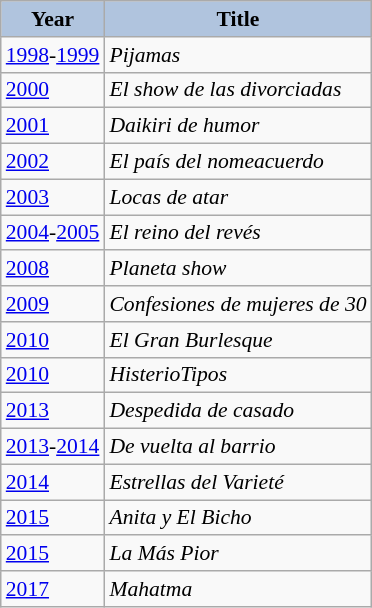<table class="wikitable" style="font-size: 90%;">
<tr>
<th style="background:#B0C4DE;">Year</th>
<th style="background:#B0C4DE;">Title</th>
</tr>
<tr>
<td><a href='#'>1998</a>-<a href='#'>1999</a></td>
<td><em>Pijamas</em></td>
</tr>
<tr>
<td><a href='#'>2000</a></td>
<td><em>El show de las divorciadas</em></td>
</tr>
<tr>
<td><a href='#'>2001</a></td>
<td><em>Daikiri de humor</em></td>
</tr>
<tr>
<td><a href='#'>2002</a></td>
<td><em>El país del nomeacuerdo</em></td>
</tr>
<tr>
<td><a href='#'>2003</a></td>
<td><em>Locas de atar</em></td>
</tr>
<tr>
<td><a href='#'>2004</a>-<a href='#'>2005</a></td>
<td><em>El reino del revés</em></td>
</tr>
<tr>
<td><a href='#'>2008</a></td>
<td><em>Planeta show</em></td>
</tr>
<tr>
<td><a href='#'>2009</a></td>
<td><em>Confesiones de mujeres de 30</em></td>
</tr>
<tr>
<td><a href='#'>2010</a></td>
<td><em>El Gran Burlesque</em></td>
</tr>
<tr>
<td><a href='#'>2010</a></td>
<td><em>HisterioTipos</em></td>
</tr>
<tr>
<td><a href='#'>2013</a></td>
<td><em>Despedida de casado</em></td>
</tr>
<tr>
<td><a href='#'>2013</a>-<a href='#'>2014</a></td>
<td><em>De vuelta al barrio</em></td>
</tr>
<tr>
<td><a href='#'>2014</a></td>
<td><em>Estrellas del Varieté</em></td>
</tr>
<tr>
<td><a href='#'>2015</a></td>
<td><em>Anita y El Bicho</em></td>
</tr>
<tr>
<td><a href='#'>2015</a></td>
<td><em>La Más Pior</em></td>
</tr>
<tr>
<td><a href='#'>2017</a></td>
<td><em>Mahatma</em></td>
</tr>
</table>
